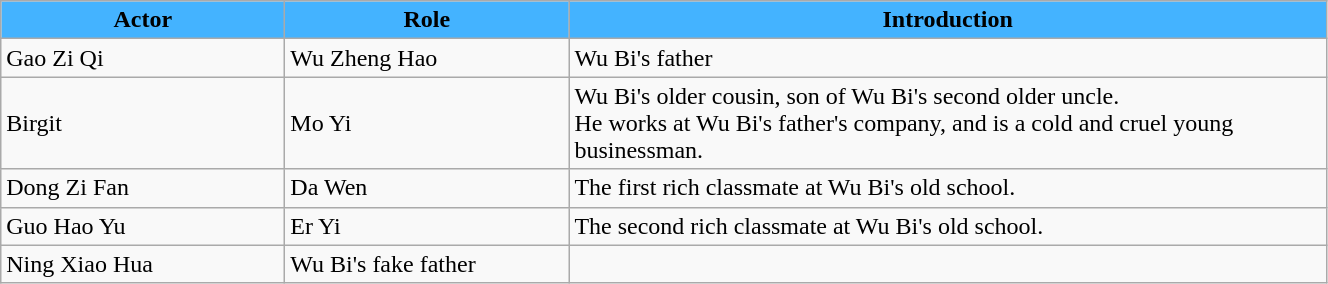<table class="wikitable" width="70%" style="text-align:left">
<tr style="background:#44B3FF; color:black" align=center>
<td width="15%"><strong>Actor</strong></td>
<td width="15%"><strong>Role</strong></td>
<td width="40%"><strong>Introduction</strong></td>
</tr>
<tr>
<td>Gao Zi Qi</td>
<td>Wu Zheng Hao</td>
<td>Wu Bi's father</td>
</tr>
<tr>
<td>Birgit</td>
<td>Mo Yi</td>
<td>Wu Bi's older cousin, son of Wu Bi's second older uncle.<br>He works at Wu Bi's father's company, and is a cold and cruel young businessman.</td>
</tr>
<tr>
<td>Dong Zi Fan</td>
<td>Da Wen</td>
<td>The first rich classmate at Wu Bi's old school.</td>
</tr>
<tr>
<td>Guo Hao Yu</td>
<td>Er Yi</td>
<td>The second rich classmate at Wu Bi's old school.</td>
</tr>
<tr>
<td>Ning Xiao Hua</td>
<td>Wu Bi's fake father</td>
<td></td>
</tr>
</table>
